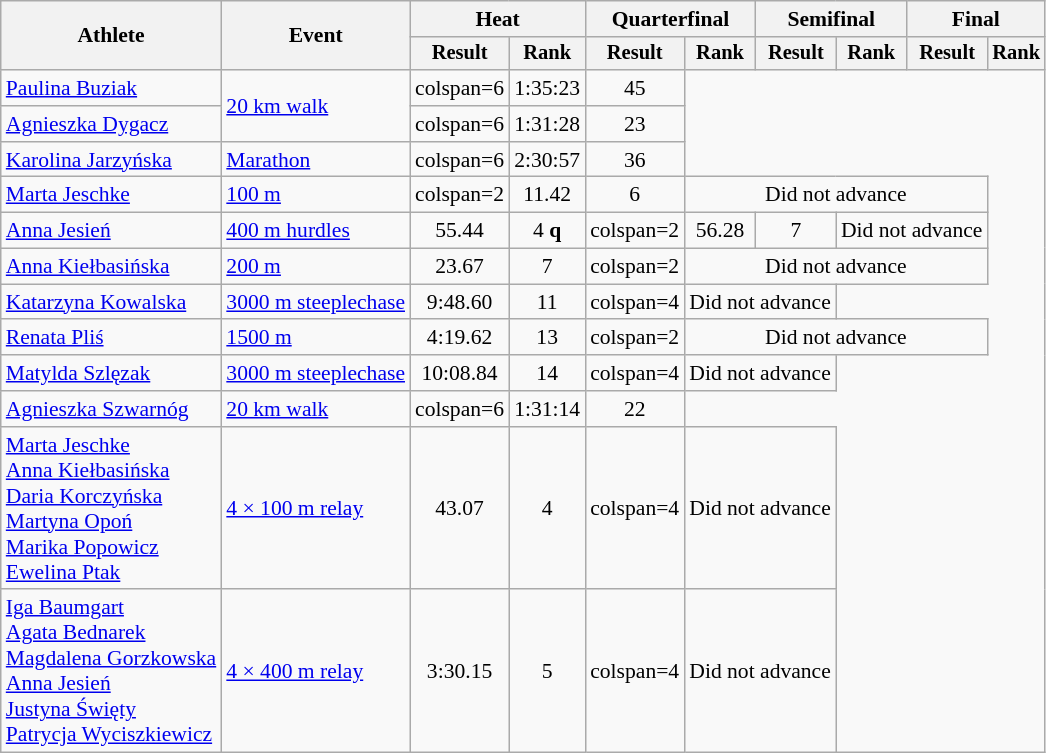<table class="wikitable" style="font-size:90%">
<tr>
<th rowspan="2">Athlete</th>
<th rowspan="2">Event</th>
<th colspan="2">Heat</th>
<th colspan="2">Quarterfinal</th>
<th colspan="2">Semifinal</th>
<th colspan="2">Final</th>
</tr>
<tr style="font-size:95%">
<th>Result</th>
<th>Rank</th>
<th>Result</th>
<th>Rank</th>
<th>Result</th>
<th>Rank</th>
<th>Result</th>
<th>Rank</th>
</tr>
<tr align=center>
<td align=left><a href='#'>Paulina Buziak</a></td>
<td align=left rowspan=2><a href='#'>20 km walk</a></td>
<td>colspan=6 </td>
<td>1:35:23</td>
<td>45</td>
</tr>
<tr align=center>
<td align=left><a href='#'>Agnieszka Dygacz</a></td>
<td>colspan=6 </td>
<td>1:31:28</td>
<td>23</td>
</tr>
<tr align=center>
<td align=left><a href='#'>Karolina Jarzyńska</a></td>
<td align=left><a href='#'>Marathon</a></td>
<td>colspan=6 </td>
<td>2:30:57</td>
<td>36</td>
</tr>
<tr align=center>
<td align=left><a href='#'>Marta Jeschke</a></td>
<td align=left><a href='#'>100 m</a></td>
<td>colspan=2 </td>
<td>11.42</td>
<td>6</td>
<td colspan=4>Did not advance</td>
</tr>
<tr align=center>
<td align=left><a href='#'>Anna Jesień</a></td>
<td align=left><a href='#'>400 m hurdles</a></td>
<td>55.44</td>
<td>4 <strong>q</strong></td>
<td>colspan=2 </td>
<td>56.28</td>
<td>7</td>
<td colspan=2>Did not advance</td>
</tr>
<tr align=center>
<td align=left><a href='#'>Anna Kiełbasińska</a></td>
<td align=left><a href='#'>200 m</a></td>
<td>23.67</td>
<td>7</td>
<td>colspan=2 </td>
<td colspan=4>Did not advance</td>
</tr>
<tr align=center>
<td align=left><a href='#'>Katarzyna Kowalska</a></td>
<td align=left><a href='#'>3000 m steeplechase</a></td>
<td>9:48.60</td>
<td>11</td>
<td>colspan=4 </td>
<td colspan=2>Did not advance</td>
</tr>
<tr align=center>
<td align=left><a href='#'>Renata Pliś</a></td>
<td align=left><a href='#'>1500 m</a></td>
<td>4:19.62</td>
<td>13</td>
<td>colspan=2 </td>
<td colspan=4>Did not advance</td>
</tr>
<tr align=center>
<td align=left><a href='#'>Matylda Szlęzak</a></td>
<td align=left><a href='#'>3000 m steeplechase</a></td>
<td>10:08.84</td>
<td>14</td>
<td>colspan=4 </td>
<td colspan=2>Did not advance</td>
</tr>
<tr align=center>
<td align=left><a href='#'>Agnieszka Szwarnóg</a></td>
<td align=left><a href='#'>20 km walk</a></td>
<td>colspan=6 </td>
<td>1:31:14</td>
<td>22</td>
</tr>
<tr align=center>
<td align=left><a href='#'>Marta Jeschke</a><br><a href='#'>Anna Kiełbasińska</a><br><a href='#'>Daria Korczyńska</a><br><a href='#'>Martyna Opoń</a><br><a href='#'>Marika Popowicz</a><br><a href='#'>Ewelina Ptak</a></td>
<td align=left><a href='#'>4 × 100 m relay</a></td>
<td>43.07</td>
<td>4</td>
<td>colspan=4 </td>
<td colspan=2>Did not advance</td>
</tr>
<tr align=center>
<td align=left><a href='#'>Iga Baumgart</a><br><a href='#'>Agata Bednarek</a><br><a href='#'>Magdalena Gorzkowska</a><br><a href='#'>Anna Jesień</a><br><a href='#'>Justyna Święty</a><br><a href='#'>Patrycja Wyciszkiewicz</a></td>
<td align=left><a href='#'>4 × 400 m relay</a></td>
<td>3:30.15</td>
<td>5</td>
<td>colspan=4 </td>
<td colspan=2>Did not advance</td>
</tr>
</table>
